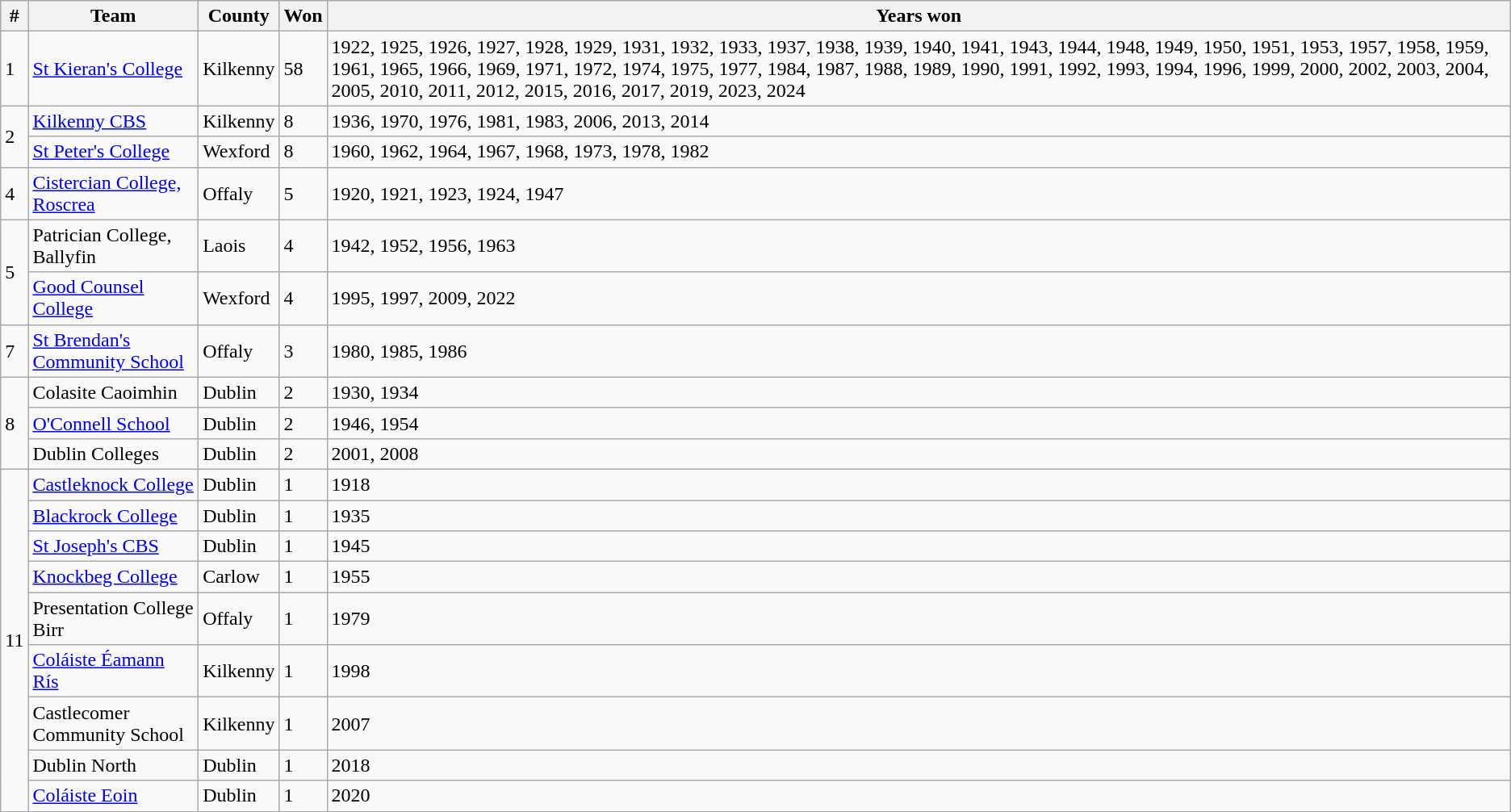<table class="wikitable sortable">
<tr>
<th>#</th>
<th>Team</th>
<th>County</th>
<th>Won</th>
<th>Years won</th>
</tr>
<tr>
<td>1</td>
<td><a href='#'>St Kieran's College</a></td>
<td>Kilkenny</td>
<td>58</td>
<td>1922, 1925, 1926, 1927, 1928, 1929, 1931, 1932, 1933, 1937, 1938, 1939, 1940, 1941, 1943, 1944, 1948, 1949, 1950, 1951, 1953, 1957, 1958, 1959, 1961, 1965, 1966, 1969, 1971, 1972, 1974, 1975, 1977, 1984, 1987, 1988, 1989, 1990, 1991, 1992, 1993, 1994, 1996, 1999, 2000, 2002, 2003, 2004, 2005, 2010, 2011, 2012, 2015, 2016, 2017, 2019, 2023, 2024</td>
</tr>
<tr>
<td rowspan=2>2</td>
<td><a href='#'>Kilkenny CBS</a></td>
<td>Kilkenny</td>
<td>8</td>
<td>1936, 1970, 1976, 1981, 1983, 2006, 2013, 2014</td>
</tr>
<tr>
<td><a href='#'>St Peter's College</a></td>
<td>Wexford</td>
<td>8</td>
<td>1960, 1962, 1964, 1967, 1968, 1973, 1978, 1982</td>
</tr>
<tr>
<td>4</td>
<td><a href='#'>Cistercian College, Roscrea</a></td>
<td>Offaly</td>
<td>5</td>
<td>1920, 1921, 1923, 1924, 1947</td>
</tr>
<tr>
<td rowspan=2>5</td>
<td>Patrician College, Ballyfin</td>
<td>Laois</td>
<td>4</td>
<td>1942, 1952, 1956, 1963</td>
</tr>
<tr>
<td><a href='#'>Good Counsel College</a></td>
<td>Wexford</td>
<td>4</td>
<td>1995, 1997, 2009, 2022</td>
</tr>
<tr>
<td>7</td>
<td><a href='#'>St Brendan's Community School</a></td>
<td>Offaly</td>
<td>3</td>
<td>1980, 1985, 1986</td>
</tr>
<tr>
<td rowspan=3>8</td>
<td>Colasite Caoimhin</td>
<td>Dublin</td>
<td>2</td>
<td>1930, 1934</td>
</tr>
<tr>
<td><a href='#'>O'Connell School</a></td>
<td>Dublin</td>
<td>2</td>
<td>1946, 1954</td>
</tr>
<tr>
<td>Dublin Colleges</td>
<td>Dublin</td>
<td>2</td>
<td>2001, 2008</td>
</tr>
<tr>
<td rowspan=9>11</td>
<td><a href='#'>Castleknock College</a></td>
<td>Dublin</td>
<td>1</td>
<td>1918</td>
</tr>
<tr>
<td><a href='#'>Blackrock College</a></td>
<td>Dublin</td>
<td>1</td>
<td>1935</td>
</tr>
<tr>
<td><a href='#'>St Joseph's CBS</a></td>
<td>Dublin</td>
<td>1</td>
<td>1945</td>
</tr>
<tr>
<td><a href='#'>Knockbeg College</a></td>
<td>Carlow</td>
<td>1</td>
<td>1955</td>
</tr>
<tr>
<td>Presentation College Birr</td>
<td>Offaly</td>
<td>1</td>
<td>1979</td>
</tr>
<tr>
<td><a href='#'>Coláiste Éamann Rís</a></td>
<td>Kilkenny</td>
<td>1</td>
<td>1998</td>
</tr>
<tr>
<td>Castlecomer Community School</td>
<td>Kilkenny</td>
<td>1</td>
<td>2007</td>
</tr>
<tr>
<td>Dublin North</td>
<td>Dublin</td>
<td>1</td>
<td>2018</td>
</tr>
<tr>
<td><a href='#'>Coláiste Eoin</a></td>
<td>Dublin</td>
<td>1</td>
<td>2020</td>
</tr>
</table>
